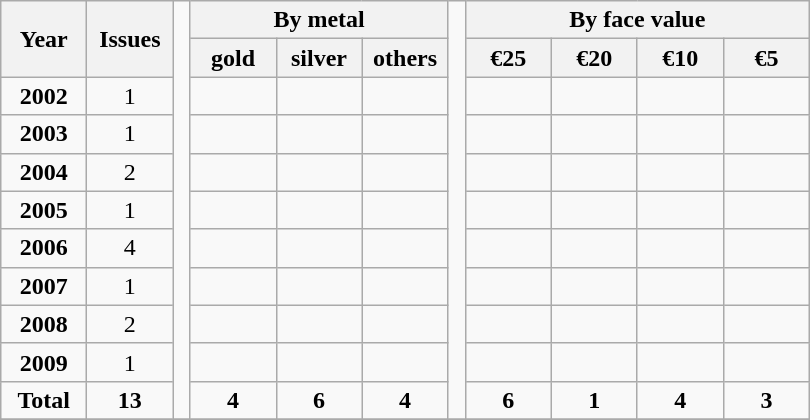<table class="wikitable" style="text-align: center;">
<tr>
<th rowspan=2 width=50px>Year</th>
<th rowspan=2 width=50px>Issues</th>
<td rowspan=11> </td>
<th colspan=3>By metal</th>
<td rowspan=11> </td>
<th colspan=5>By face value</th>
</tr>
<tr>
<th width=50px>gold</th>
<th width=50px>silver</th>
<th width=50px>others</th>
<th width=50px>€25</th>
<th width=50px>€20</th>
<th width=50px>€10</th>
<th width=50px>€5</th>
</tr>
<tr>
<td style="text-align: center;"><strong>2002</strong></td>
<td>1</td>
<td></td>
<td></td>
<td></td>
<td></td>
<td></td>
<td></td>
<td></td>
</tr>
<tr>
<td style="text-align: center;"><strong>2003</strong></td>
<td>1</td>
<td></td>
<td></td>
<td></td>
<td></td>
<td></td>
<td></td>
<td></td>
</tr>
<tr>
<td style="text-align: center;"><strong>2004</strong></td>
<td>2</td>
<td></td>
<td></td>
<td></td>
<td></td>
<td></td>
<td></td>
<td></td>
</tr>
<tr>
<td style="text-align: center;"><strong>2005</strong></td>
<td>1</td>
<td></td>
<td></td>
<td></td>
<td></td>
<td></td>
<td></td>
<td></td>
</tr>
<tr>
<td style="text-align: center;"><strong>2006</strong></td>
<td>4</td>
<td></td>
<td></td>
<td></td>
<td></td>
<td></td>
<td></td>
<td></td>
</tr>
<tr>
<td style="text-align: center;"><strong>2007</strong></td>
<td>1</td>
<td></td>
<td></td>
<td></td>
<td></td>
<td></td>
<td></td>
<td></td>
</tr>
<tr>
<td style="text-align: center;"><strong>2008</strong></td>
<td>2</td>
<td></td>
<td></td>
<td></td>
<td></td>
<td></td>
<td></td>
<td></td>
</tr>
<tr>
<td style="text-align: center;"><strong>2009</strong></td>
<td>1</td>
<td></td>
<td></td>
<td></td>
<td></td>
<td></td>
<td></td>
<td></td>
</tr>
<tr>
<td style="text-align: center;"><strong>Total</strong></td>
<td><strong>13</strong></td>
<td><strong>4</strong></td>
<td><strong>6</strong></td>
<td><strong>4</strong></td>
<td><strong>6</strong></td>
<td><strong>1</strong></td>
<td><strong>4</strong></td>
<td><strong>3</strong></td>
</tr>
<tr>
</tr>
</table>
